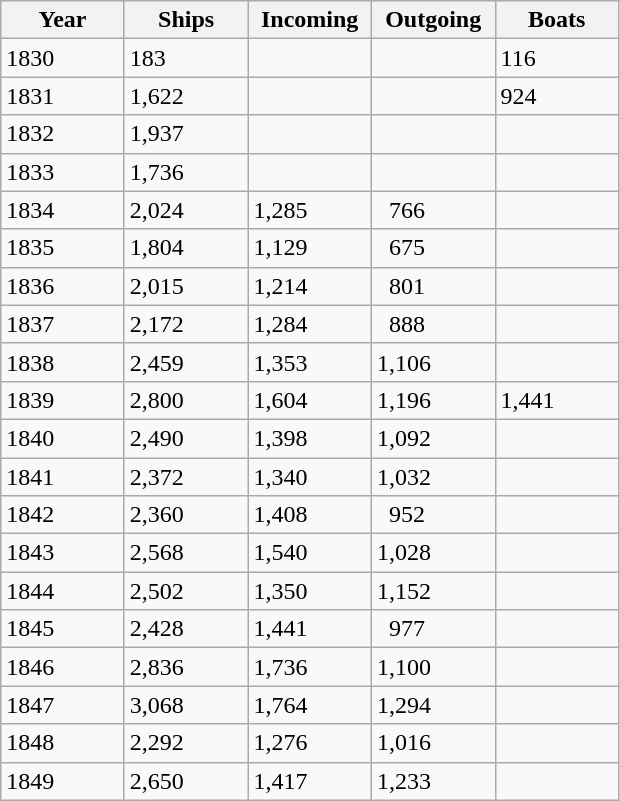<table class="wikitable floatright">
<tr>
<th width="75">Year</th>
<th width="75">Ships</th>
<th width="75">Incoming</th>
<th width="75">Outgoing</th>
<th width="75">Boats</th>
</tr>
<tr>
<td>1830</td>
<td>183</td>
<td></td>
<td></td>
<td>116</td>
</tr>
<tr>
<td>1831</td>
<td>1,622</td>
<td></td>
<td></td>
<td>924</td>
</tr>
<tr>
<td>1832</td>
<td>1,937</td>
<td></td>
<td></td>
<td></td>
</tr>
<tr>
<td>1833</td>
<td>1,736</td>
<td></td>
<td></td>
<td></td>
</tr>
<tr>
<td>1834</td>
<td>2,024</td>
<td>1,285</td>
<td>  766</td>
<td></td>
</tr>
<tr>
<td>1835</td>
<td>1,804</td>
<td>1,129</td>
<td>  675</td>
<td></td>
</tr>
<tr>
<td>1836</td>
<td>2,015</td>
<td>1,214</td>
<td>  801</td>
<td></td>
</tr>
<tr>
<td>1837</td>
<td>2,172</td>
<td>1,284</td>
<td>  888</td>
<td></td>
</tr>
<tr>
<td>1838</td>
<td>2,459</td>
<td>1,353</td>
<td>1,106</td>
<td></td>
</tr>
<tr>
<td>1839</td>
<td>2,800</td>
<td>1,604</td>
<td>1,196</td>
<td>1,441</td>
</tr>
<tr>
<td>1840</td>
<td>2,490</td>
<td>1,398</td>
<td>1,092</td>
<td></td>
</tr>
<tr>
<td>1841</td>
<td>2,372</td>
<td>1,340</td>
<td>1,032</td>
<td></td>
</tr>
<tr>
<td>1842</td>
<td>2,360</td>
<td>1,408</td>
<td>  952</td>
<td></td>
</tr>
<tr>
<td>1843</td>
<td>2,568</td>
<td>1,540</td>
<td>1,028</td>
<td></td>
</tr>
<tr>
<td>1844</td>
<td>2,502</td>
<td>1,350</td>
<td>1,152</td>
<td></td>
</tr>
<tr>
<td>1845</td>
<td>2,428</td>
<td>1,441</td>
<td>  977</td>
<td></td>
</tr>
<tr>
<td>1846</td>
<td>2,836</td>
<td>1,736</td>
<td>1,100</td>
<td></td>
</tr>
<tr>
<td>1847</td>
<td>3,068</td>
<td>1,764</td>
<td>1,294</td>
<td></td>
</tr>
<tr>
<td>1848</td>
<td>2,292</td>
<td>1,276</td>
<td>1,016</td>
<td></td>
</tr>
<tr>
<td>1849</td>
<td>2,650</td>
<td>1,417</td>
<td>1,233</td>
<td></td>
</tr>
</table>
